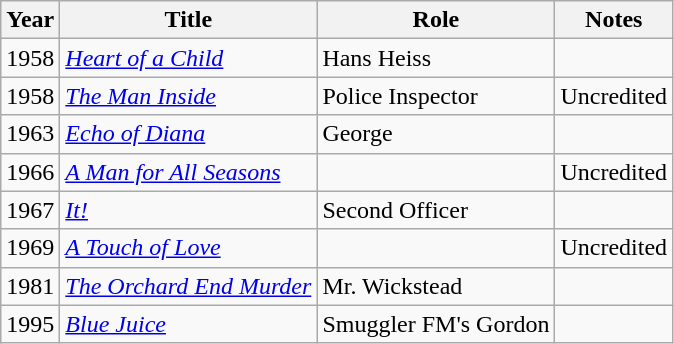<table class="wikitable">
<tr>
<th>Year</th>
<th>Title</th>
<th>Role</th>
<th>Notes</th>
</tr>
<tr>
<td>1958</td>
<td><em><a href='#'>Heart of a Child</a></em></td>
<td>Hans Heiss</td>
<td></td>
</tr>
<tr>
<td>1958</td>
<td><em><a href='#'>The Man Inside</a></em></td>
<td>Police Inspector</td>
<td>Uncredited</td>
</tr>
<tr>
<td>1963</td>
<td><em><a href='#'>Echo of Diana</a></em></td>
<td>George</td>
<td></td>
</tr>
<tr>
<td>1966</td>
<td><em><a href='#'>A Man for All Seasons</a></em></td>
<td></td>
<td>Uncredited</td>
</tr>
<tr>
<td>1967</td>
<td><em><a href='#'>It!</a></em></td>
<td>Second Officer</td>
<td></td>
</tr>
<tr>
<td>1969</td>
<td><em><a href='#'>A Touch of Love</a></em></td>
<td></td>
<td>Uncredited</td>
</tr>
<tr>
<td>1981</td>
<td><em><a href='#'>The Orchard End Murder</a></em></td>
<td>Mr. Wickstead</td>
<td></td>
</tr>
<tr>
<td>1995</td>
<td><em><a href='#'>Blue Juice</a></em></td>
<td>Smuggler FM's Gordon</td>
<td></td>
</tr>
</table>
